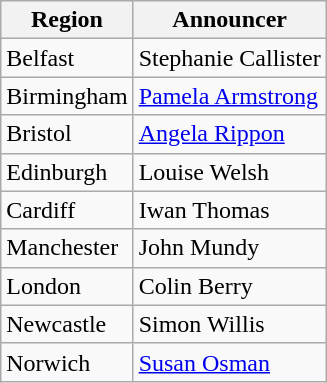<table class="wikitable collapsible collapsed">
<tr>
<th>Region</th>
<th>Announcer</th>
</tr>
<tr>
<td>Belfast</td>
<td>Stephanie Callister</td>
</tr>
<tr>
<td>Birmingham</td>
<td><a href='#'>Pamela Armstrong</a></td>
</tr>
<tr>
<td>Bristol</td>
<td><a href='#'>Angela Rippon</a></td>
</tr>
<tr>
<td>Edinburgh</td>
<td>Louise Welsh</td>
</tr>
<tr>
<td>Cardiff</td>
<td>Iwan Thomas</td>
</tr>
<tr>
<td>Manchester</td>
<td>John Mundy</td>
</tr>
<tr>
<td>London</td>
<td>Colin Berry</td>
</tr>
<tr>
<td>Newcastle</td>
<td>Simon Willis</td>
</tr>
<tr>
<td>Norwich</td>
<td><a href='#'>Susan Osman</a></td>
</tr>
</table>
